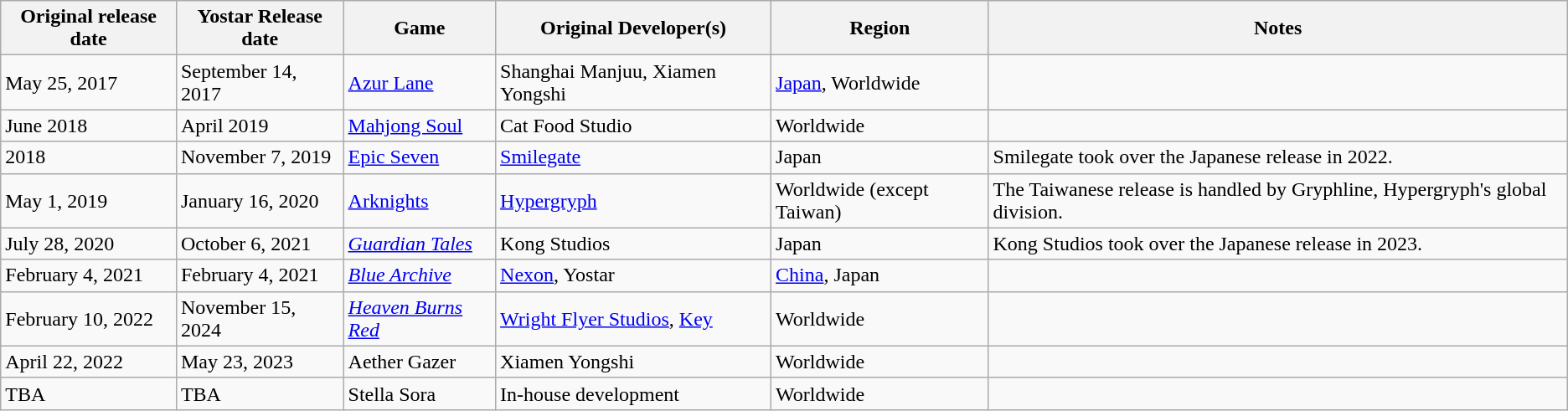<table class="wikitable sortable">
<tr>
<th>Original release date</th>
<th>Yostar Release date</th>
<th>Game</th>
<th>Original Developer(s)</th>
<th>Region</th>
<th>Notes</th>
</tr>
<tr>
<td>May 25, 2017</td>
<td>September 14, 2017</td>
<td><a href='#'>Azur Lane</a></td>
<td>Shanghai Manjuu, Xiamen Yongshi</td>
<td><a href='#'>Japan</a>, Worldwide</td>
<td></td>
</tr>
<tr>
<td>June 2018</td>
<td>April 2019</td>
<td><a href='#'>Mahjong Soul</a></td>
<td>Cat Food Studio</td>
<td>Worldwide</td>
<td></td>
</tr>
<tr>
<td>2018</td>
<td>November 7, 2019</td>
<td><a href='#'>Epic Seven</a></td>
<td><a href='#'>Smilegate</a></td>
<td>Japan</td>
<td>Smilegate took over the Japanese release in 2022.</td>
</tr>
<tr>
<td>May 1, 2019</td>
<td>January 16, 2020</td>
<td><a href='#'>Arknights</a></td>
<td><a href='#'>Hypergryph</a></td>
<td>Worldwide (except Taiwan)</td>
<td>The Taiwanese release is handled by Gryphline, Hypergryph's global division.</td>
</tr>
<tr>
<td>July 28, 2020</td>
<td>October 6, 2021</td>
<td><em><a href='#'>Guardian Tales</a></em></td>
<td>Kong Studios</td>
<td>Japan</td>
<td>Kong Studios took over the Japanese release in 2023.</td>
</tr>
<tr>
<td>February 4, 2021</td>
<td>February 4, 2021</td>
<td><em><a href='#'>Blue Archive</a></em></td>
<td><a href='#'>Nexon</a>, Yostar</td>
<td><a href='#'>China</a>, Japan</td>
<td></td>
</tr>
<tr>
<td>February 10, 2022</td>
<td>November 15, 2024</td>
<td><em><a href='#'>Heaven Burns Red</a></em></td>
<td><a href='#'>Wright Flyer Studios</a>, <a href='#'>Key</a></td>
<td>Worldwide</td>
<td></td>
</tr>
<tr>
<td>April 22, 2022</td>
<td>May 23, 2023</td>
<td>Aether Gazer</td>
<td>Xiamen Yongshi</td>
<td>Worldwide</td>
<td></td>
</tr>
<tr>
<td>TBA</td>
<td>TBA</td>
<td>Stella Sora</td>
<td>In-house development</td>
<td>Worldwide</td>
<td></td>
</tr>
</table>
